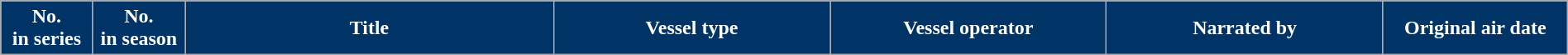<table class="wikitable plainrowheaders" style="width:100%; margin:auto;">
<tr>
<th scope="col" style="background-color: #003366; color: #ffffff;" width="5%">No.<br>in series</th>
<th scope="col" style="background-color: #003366; color: #ffffff;" width="5%">No.<br>in season</th>
<th scope="col" style="background-color: #003366; color: #ffffff;" width="20%">Title</th>
<th scope="col" style="background-color: #003366; color: #ffffff;" width="15%">Vessel type</th>
<th scope="col" style="background-color: #003366; color: #ffffff;" width="15%">Vessel operator</th>
<th scope="col" style="background-color: #003366; color: #ffffff;" width="15%">Narrated by</th>
<th scope="col" style="background-color: #003366; color: #ffffff;" width="10%">Original air date<br>




</th>
</tr>
</table>
